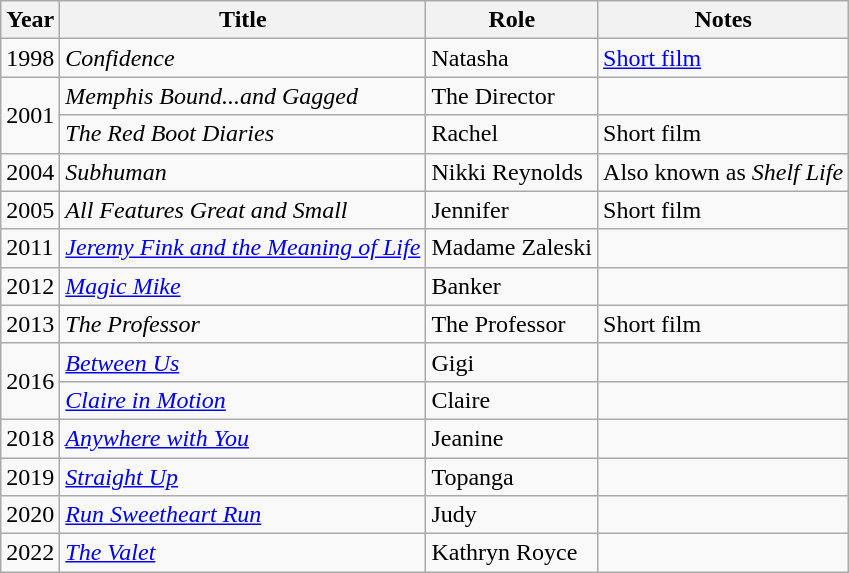<table class="wikitable sortable">
<tr>
<th>Year</th>
<th>Title</th>
<th>Role</th>
<th>Notes</th>
</tr>
<tr>
<td>1998</td>
<td><em>Confidence</em></td>
<td>Natasha</td>
<td><a href='#'>Short film</a></td>
</tr>
<tr>
<td rowspan="2">2001</td>
<td><em>Memphis Bound...and Gagged</em></td>
<td>The Director</td>
<td></td>
</tr>
<tr>
<td><em>The Red Boot Diaries</em></td>
<td>Rachel</td>
<td>Short film</td>
</tr>
<tr>
<td>2004</td>
<td><em>Subhuman</em></td>
<td>Nikki Reynolds</td>
<td>Also known as <em>Shelf Life</em></td>
</tr>
<tr>
<td>2005</td>
<td><em>All Features Great and Small</em></td>
<td>Jennifer</td>
<td>Short film</td>
</tr>
<tr>
<td>2011</td>
<td><em><a href='#'>Jeremy Fink and the Meaning of Life</a></em></td>
<td>Madame Zaleski</td>
<td></td>
</tr>
<tr>
<td>2012</td>
<td><em><a href='#'>Magic Mike</a></em></td>
<td>Banker</td>
<td></td>
</tr>
<tr>
<td>2013</td>
<td><em>The Professor</em></td>
<td>The Professor</td>
<td>Short film</td>
</tr>
<tr>
<td rowspan="2">2016</td>
<td><em><a href='#'>Between Us</a></em></td>
<td>Gigi</td>
<td></td>
</tr>
<tr>
<td><em><a href='#'>Claire in Motion</a></em></td>
<td>Claire</td>
<td></td>
</tr>
<tr>
<td>2018</td>
<td><em><a href='#'>Anywhere with You</a></em></td>
<td>Jeanine</td>
<td></td>
</tr>
<tr>
<td>2019</td>
<td><em><a href='#'>Straight Up</a></em></td>
<td>Topanga</td>
<td></td>
</tr>
<tr>
<td>2020</td>
<td><em><a href='#'>Run Sweetheart Run</a></em></td>
<td>Judy</td>
<td></td>
</tr>
<tr>
<td>2022</td>
<td><em><a href='#'>The Valet</a></em></td>
<td>Kathryn Royce</td>
<td></td>
</tr>
</table>
